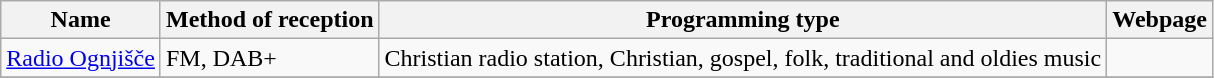<table class="wikitable">
<tr>
<th>Name</th>
<th>Method of reception</th>
<th>Programming type</th>
<th>Webpage</th>
</tr>
<tr>
<td><a href='#'>Radio Ognjišče</a></td>
<td>FM, DAB+</td>
<td>Christian radio station, Christian, gospel, folk, traditional and oldies music</td>
<td></td>
</tr>
<tr>
</tr>
</table>
